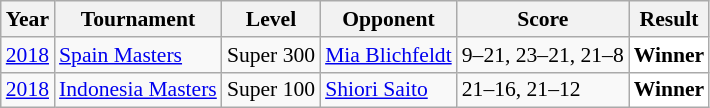<table class="sortable wikitable" style="font-size: 90%;">
<tr>
<th>Year</th>
<th>Tournament</th>
<th>Level</th>
<th>Opponent</th>
<th>Score</th>
<th>Result</th>
</tr>
<tr>
<td align="center"><a href='#'>2018</a></td>
<td align="left"><a href='#'>Spain Masters</a></td>
<td align="left">Super 300</td>
<td align="left"> <a href='#'>Mia Blichfeldt</a></td>
<td align="left">9–21, 23–21, 21–8</td>
<td style="text-align:left; background:white"> <strong>Winner</strong></td>
</tr>
<tr>
<td align="center"><a href='#'>2018</a></td>
<td align="left"><a href='#'>Indonesia Masters</a></td>
<td align="left">Super 100</td>
<td align="left"> <a href='#'>Shiori Saito</a></td>
<td align="left">21–16, 21–12</td>
<td style="text-align:left; background:white"> <strong>Winner</strong></td>
</tr>
</table>
